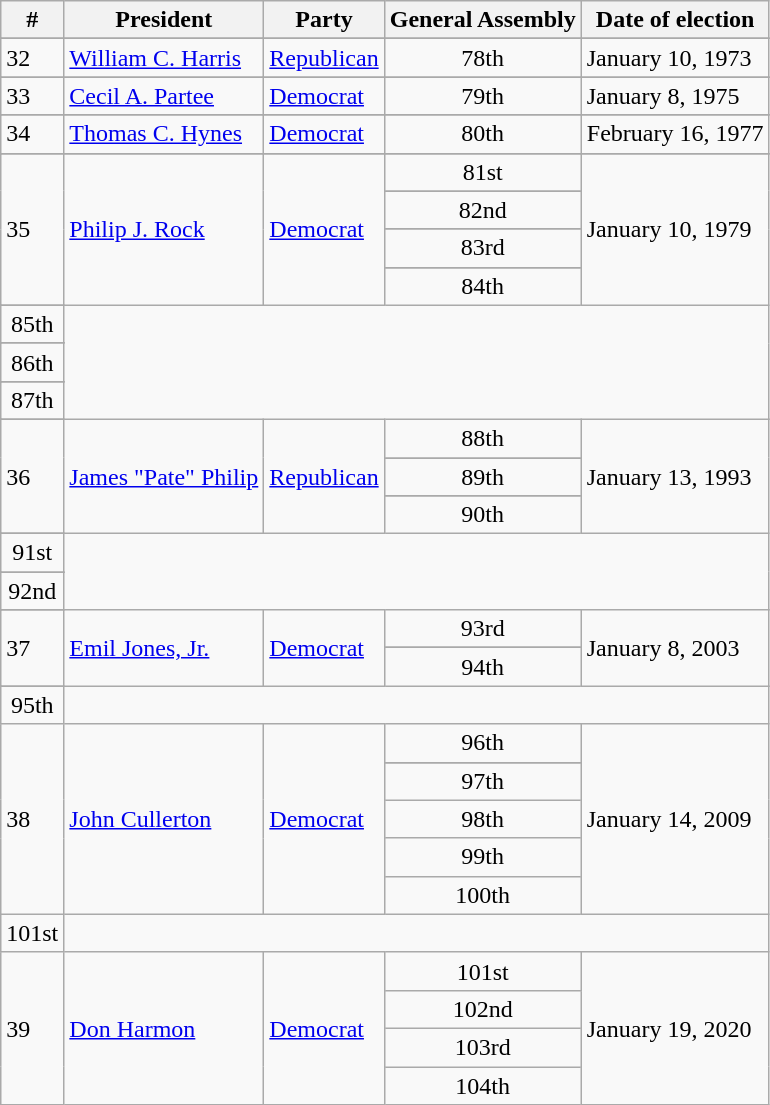<table Class=wikitable>
<tr>
<th>#</th>
<th>President</th>
<th>Party</th>
<th>General Assembly</th>
<th>Date of election</th>
</tr>
<tr>
</tr>
<tr>
<td>32</td>
<td><a href='#'>William C. Harris</a></td>
<td><a href='#'>Republican</a></td>
<td align="center">78th</td>
<td>January 10, 1973</td>
</tr>
<tr>
</tr>
<tr>
<td>33</td>
<td><a href='#'>Cecil A. Partee</a></td>
<td><a href='#'>Democrat</a></td>
<td align="center">79th</td>
<td>January 8, 1975</td>
</tr>
<tr>
</tr>
<tr>
<td>34</td>
<td><a href='#'>Thomas C. Hynes</a></td>
<td><a href='#'>Democrat</a></td>
<td align="center">80th</td>
<td>February 16, 1977</td>
</tr>
<tr>
</tr>
<tr>
<td rowspan="7">35</td>
<td rowspan="7"><a href='#'>Philip J. Rock</a></td>
<td rowspan="7" ><a href='#'>Democrat</a></td>
<td align="center">81st</td>
<td rowspan="7">January 10, 1979</td>
</tr>
<tr>
</tr>
<tr>
<td align="center">82nd</td>
</tr>
<tr>
</tr>
<tr>
<td align="center">83rd</td>
</tr>
<tr>
</tr>
<tr>
<td align="center">84th</td>
</tr>
<tr>
</tr>
<tr>
<td align="center">85th</td>
</tr>
<tr>
</tr>
<tr>
<td align="center">86th</td>
</tr>
<tr>
</tr>
<tr>
<td align="center">87th</td>
</tr>
<tr>
</tr>
<tr>
<td rowspan="5">36</td>
<td rowspan="5"><a href='#'>James "Pate" Philip</a></td>
<td rowspan="5" ><a href='#'>Republican</a></td>
<td align="center">88th</td>
<td rowspan="5">January 13, 1993</td>
</tr>
<tr>
</tr>
<tr>
<td align="center">89th</td>
</tr>
<tr>
</tr>
<tr>
<td align="center">90th</td>
</tr>
<tr>
</tr>
<tr>
<td align="center">91st</td>
</tr>
<tr>
</tr>
<tr>
<td align="center">92nd</td>
</tr>
<tr>
</tr>
<tr>
<td rowspan="3">37</td>
<td rowspan="3"><a href='#'>Emil Jones, Jr.</a></td>
<td rowspan="3" ><a href='#'>Democrat</a></td>
<td align="center">93rd</td>
<td rowspan="3">January 8, 2003</td>
</tr>
<tr>
</tr>
<tr>
<td align="center">94th</td>
</tr>
<tr>
</tr>
<tr>
<td align="center">95th</td>
</tr>
<tr>
<td rowspan="6">38</td>
<td rowspan="6"><a href='#'>John Cullerton</a></td>
<td rowspan="6" ><a href='#'>Democrat</a></td>
<td align="center">96th</td>
<td rowspan="6">January 14, 2009</td>
</tr>
<tr>
</tr>
<tr>
<td align="center">97th</td>
</tr>
<tr>
<td align="center">98th</td>
</tr>
<tr>
<td align="center">99th</td>
</tr>
<tr>
<td align="center">100th</td>
</tr>
<tr>
<td align="center">101st</td>
</tr>
<tr>
<td rowspan="4">39</td>
<td rowspan="4"><a href='#'>Don Harmon</a></td>
<td rowspan="4" ><a href='#'>Democrat</a></td>
<td align="center">101st</td>
<td rowspan="4">January 19, 2020</td>
</tr>
<tr>
<td align="center">102nd</td>
</tr>
<tr>
<td align="center">103rd</td>
</tr>
<tr>
<td align="center">104th</td>
</tr>
</table>
